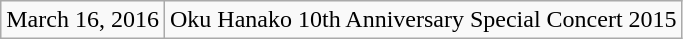<table class="wikitable">
<tr>
<td>March 16, 2016</td>
<td>Oku Hanako 10th Anniversary Special Concert 2015</td>
</tr>
</table>
